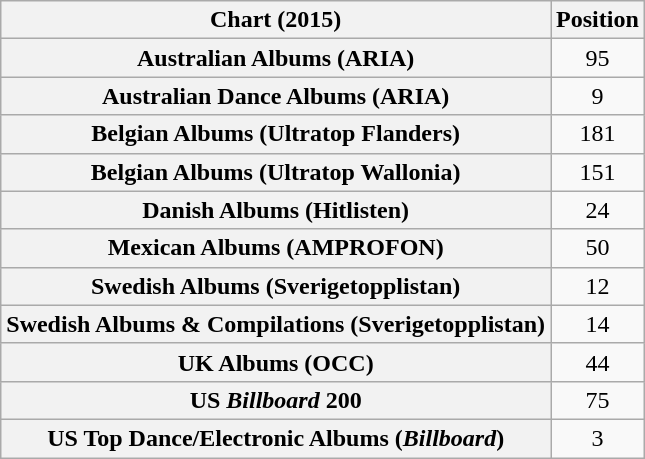<table class="wikitable sortable plainrowheaders" style="text-align:center">
<tr>
<th scope="col">Chart (2015)</th>
<th scope="col">Position</th>
</tr>
<tr>
<th scope="row">Australian Albums (ARIA)</th>
<td>95</td>
</tr>
<tr>
<th scope="row">Australian Dance Albums (ARIA)</th>
<td>9</td>
</tr>
<tr>
<th scope="row">Belgian Albums (Ultratop Flanders)</th>
<td>181</td>
</tr>
<tr>
<th scope="row">Belgian Albums (Ultratop Wallonia)</th>
<td>151</td>
</tr>
<tr>
<th scope="row">Danish Albums (Hitlisten)</th>
<td>24</td>
</tr>
<tr>
<th scope="row">Mexican Albums (AMPROFON)</th>
<td>50</td>
</tr>
<tr>
<th scope="row">Swedish Albums (Sverigetopplistan)</th>
<td>12</td>
</tr>
<tr>
<th scope="row">Swedish Albums & Compilations (Sverigetopplistan)</th>
<td>14</td>
</tr>
<tr>
<th scope="row">UK Albums (OCC)</th>
<td>44</td>
</tr>
<tr>
<th scope="row">US <em>Billboard</em> 200</th>
<td>75</td>
</tr>
<tr>
<th scope="row">US Top Dance/Electronic Albums (<em>Billboard</em>)</th>
<td>3</td>
</tr>
</table>
